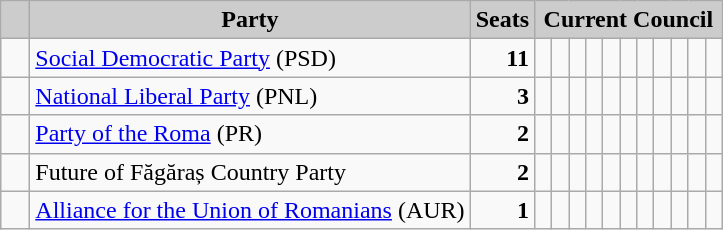<table class="wikitable">
<tr>
<th style="background:#ccc">   </th>
<th style="background:#ccc">Party</th>
<th style="background:#ccc">Seats</th>
<th style="background:#ccc" colspan="11">Current Council</th>
</tr>
<tr>
<td>  </td>
<td><a href='#'>Social Democratic Party</a> (PSD)</td>
<td style="text-align: right"><strong>11</strong></td>
<td>  </td>
<td>  </td>
<td>  </td>
<td>  </td>
<td>  </td>
<td>  </td>
<td>  </td>
<td>  </td>
<td>  </td>
<td>  </td>
<td>  </td>
</tr>
<tr>
<td>  </td>
<td><a href='#'>National Liberal Party</a> (PNL)</td>
<td style="text-align: right"><strong>3</strong></td>
<td>  </td>
<td>  </td>
<td>  </td>
<td> </td>
<td> </td>
<td> </td>
<td> </td>
<td> </td>
<td> </td>
<td> </td>
<td> </td>
</tr>
<tr>
<td>  </td>
<td><a href='#'>Party of the Roma</a> (PR)</td>
<td style="text-align: right"><strong>2</strong></td>
<td>  </td>
<td>  </td>
<td> </td>
<td> </td>
<td> </td>
<td> </td>
<td> </td>
<td> </td>
<td> </td>
<td> </td>
<td> </td>
</tr>
<tr>
<td>  </td>
<td>Future of Făgăraș Country Party</td>
<td style="text-align: right"><strong>2</strong></td>
<td>  </td>
<td>  </td>
<td> </td>
<td> </td>
<td> </td>
<td> </td>
<td> </td>
<td> </td>
<td> </td>
<td> </td>
<td> </td>
</tr>
<tr>
<td>  </td>
<td><a href='#'>Alliance for the Union of Romanians</a> (AUR)</td>
<td style="text-align: right"><strong>1</strong></td>
<td>  </td>
<td> </td>
<td> </td>
<td> </td>
<td> </td>
<td> </td>
<td> </td>
<td> </td>
<td> </td>
<td> </td>
<td> </td>
</tr>
</table>
